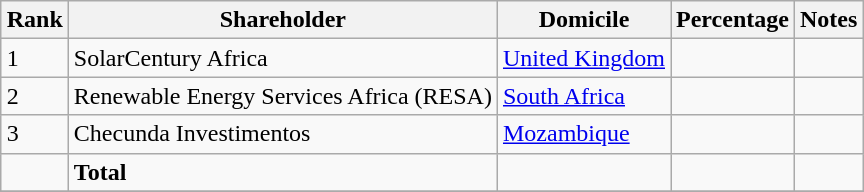<table class="wikitable sortable" style="margin: 0.5em auto">
<tr>
<th>Rank</th>
<th>Shareholder</th>
<th>Domicile</th>
<th>Percentage</th>
<th>Notes</th>
</tr>
<tr>
<td>1</td>
<td>SolarCentury Africa</td>
<td><a href='#'>United Kingdom</a></td>
<td></td>
<td></td>
</tr>
<tr>
<td>2</td>
<td>Renewable Energy Services Africa (RESA)</td>
<td><a href='#'>South Africa</a></td>
<td></td>
<td></td>
</tr>
<tr>
<td>3</td>
<td>Checunda Investimentos</td>
<td><a href='#'>Mozambique</a></td>
<td></td>
<td></td>
</tr>
<tr>
<td></td>
<td><strong>Total</strong></td>
<td></td>
<td></td>
<td></td>
</tr>
<tr>
</tr>
</table>
